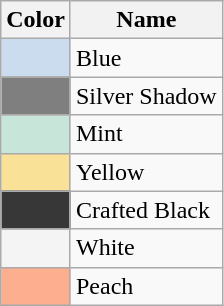<table class="wikitable">
<tr>
<th>Color</th>
<th>Name</th>
</tr>
<tr>
<td bgcolor="#cbdcee"></td>
<td>Blue</td>
</tr>
<tr>
<td bgcolor="#7f7f7f"></td>
<td>Silver Shadow</td>
</tr>
<tr>
<td bgcolor="#c7e5d9"></td>
<td>Mint</td>
</tr>
<tr>
<td bgcolor="#f9e197"></td>
<td>Yellow</td>
</tr>
<tr>
<td bgcolor="#373737"></td>
<td>Crafted Black</td>
</tr>
<tr>
<td bgcolor="#f4f4f4"></td>
<td>White</td>
</tr>
<tr>
<td bgcolor="#fdae8f"></td>
<td>Peach</td>
</tr>
</table>
